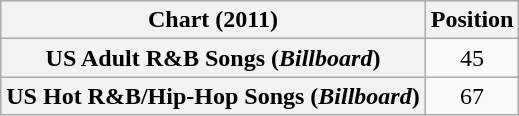<table class="wikitable sortable plainrowheaders">
<tr>
<th scope="col">Chart (2011)</th>
<th scope="col">Position</th>
</tr>
<tr>
<th scope="row">US Adult R&B Songs (<em>Billboard</em>)</th>
<td align="center">45</td>
</tr>
<tr>
<th scope="row">US Hot R&B/Hip-Hop Songs (<em>Billboard</em>)</th>
<td align="center">67</td>
</tr>
</table>
